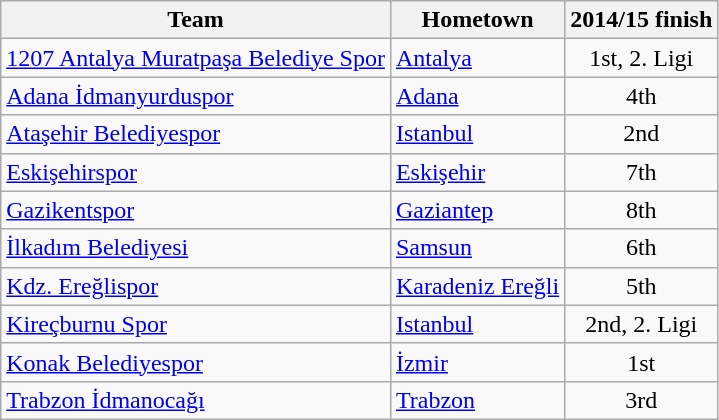<table class="wikitable sortable">
<tr>
<th>Team</th>
<th>Hometown</th>
<th data-sort-type="number">2014/15 finish</th>
</tr>
<tr>
<td><a href='#'>1207 Antalya Muratpaşa Belediye Spor</a></td>
<td><a href='#'>Antalya</a></td>
<td align=center>1st, 2. Ligi</td>
</tr>
<tr>
<td><a href='#'>Adana İdmanyurduspor</a></td>
<td><a href='#'>Adana</a></td>
<td align=center>4th</td>
</tr>
<tr>
<td><a href='#'>Ataşehir Belediyespor</a></td>
<td><a href='#'>Istanbul</a></td>
<td align=center>2nd</td>
</tr>
<tr>
<td><a href='#'>Eskişehirspor</a></td>
<td><a href='#'>Eskişehir</a></td>
<td align=center>7th</td>
</tr>
<tr>
<td><a href='#'>Gazikentspor</a></td>
<td><a href='#'>Gaziantep</a></td>
<td align=center>8th</td>
</tr>
<tr>
<td><a href='#'>İlkadım Belediyesi</a></td>
<td><a href='#'>Samsun</a></td>
<td align=center>6th</td>
</tr>
<tr>
<td><a href='#'>Kdz. Ereğlispor</a></td>
<td><a href='#'>Karadeniz Ereğli</a></td>
<td align=center>5th</td>
</tr>
<tr>
<td><a href='#'>Kireçburnu Spor</a></td>
<td><a href='#'>Istanbul</a></td>
<td align=center>2nd, 2. Ligi</td>
</tr>
<tr>
<td><a href='#'>Konak Belediyespor</a></td>
<td><a href='#'>İzmir</a></td>
<td align=center>1st</td>
</tr>
<tr>
<td><a href='#'>Trabzon İdmanocağı</a></td>
<td><a href='#'>Trabzon</a></td>
<td align=center>3rd</td>
</tr>
</table>
